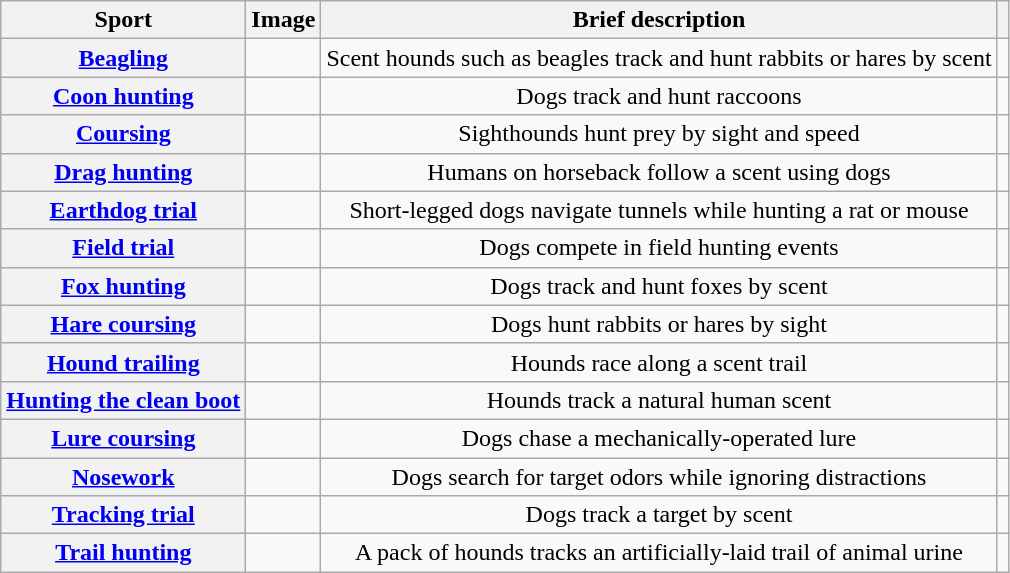<table class="wikitable sortable" style="text-align: center;">
<tr>
<th scope="col">Sport</th>
<th scope="col" class="unsortable">Image</th>
<th scope="col" class="unsortable">Brief description</th>
<th scope="col" class="unsortable"></th>
</tr>
<tr>
<th scope="row"><a href='#'>Beagling</a></th>
<td></td>
<td>Scent hounds such as beagles track and hunt rabbits or hares by scent</td>
<td></td>
</tr>
<tr>
<th scope="row"><a href='#'>Coon hunting</a></th>
<td></td>
<td>Dogs track and hunt raccoons</td>
<td></td>
</tr>
<tr>
<th scope="row"><a href='#'>Coursing</a></th>
<td></td>
<td>Sighthounds hunt prey by sight and speed</td>
<td></td>
</tr>
<tr>
<th scope="row"><a href='#'>Drag hunting</a></th>
<td></td>
<td>Humans on horseback follow a scent using dogs</td>
<td></td>
</tr>
<tr>
<th scope="row"><a href='#'>Earthdog trial</a></th>
<td></td>
<td>Short-legged dogs navigate tunnels while hunting a rat or mouse</td>
<td></td>
</tr>
<tr>
<th scope="row"><a href='#'>Field trial</a></th>
<td></td>
<td>Dogs compete in field hunting events</td>
<td></td>
</tr>
<tr>
<th scope="row"><a href='#'>Fox hunting</a></th>
<td></td>
<td>Dogs track and hunt foxes by scent</td>
<td></td>
</tr>
<tr>
<th scope="row"><a href='#'>Hare coursing</a></th>
<td></td>
<td>Dogs hunt rabbits or hares by sight</td>
<td></td>
</tr>
<tr>
<th scope="row"><a href='#'>Hound trailing</a></th>
<td></td>
<td>Hounds race along a scent trail</td>
<td></td>
</tr>
<tr>
<th scope="row"><a href='#'>Hunting the clean boot</a></th>
<td></td>
<td>Hounds track a natural human scent</td>
<td></td>
</tr>
<tr>
<th scope="row"><a href='#'>Lure coursing</a></th>
<td></td>
<td>Dogs chase a mechanically-operated lure</td>
<td></td>
</tr>
<tr>
<th scope="row"><a href='#'>Nosework</a></th>
<td></td>
<td>Dogs search for target odors while ignoring distractions</td>
<td></td>
</tr>
<tr>
<th scope="row"><a href='#'>Tracking trial</a></th>
<td></td>
<td>Dogs track a target by scent</td>
<td></td>
</tr>
<tr>
<th scope="row"><a href='#'>Trail hunting</a></th>
<td></td>
<td>A pack of hounds tracks an artificially-laid trail of animal urine</td>
<td></td>
</tr>
</table>
